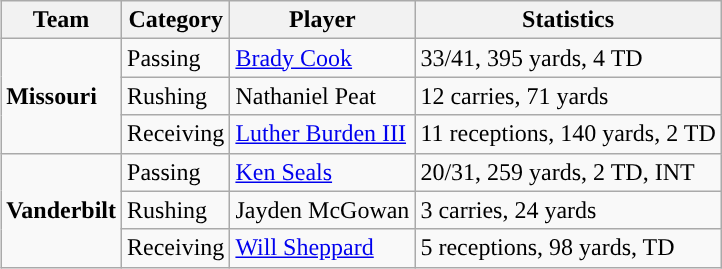<table class="wikitable" style="float: right;">
<tr>
<th>Team</th>
<th>Category</th>
<th>Player</th>
<th>Statistics</th>
</tr>
<tr>
<td rowspan=3><strong>Missouri</strong></td>
<td>Passing</td>
<td><a href='#'>Brady Cook</a></td>
<td>33/41, 395 yards, 4 TD</td>
</tr>
<tr>
<td>Rushing</td>
<td>Nathaniel Peat</td>
<td>12 carries, 71 yards</td>
</tr>
<tr>
<td>Receiving</td>
<td><a href='#'>Luther Burden III</a></td>
<td>11 receptions, 140 yards, 2 TD</td>
</tr>
<tr>
<td rowspan=3><strong>Vanderbilt</strong></td>
<td>Passing</td>
<td><a href='#'>Ken Seals</a></td>
<td>20/31, 259 yards, 2 TD, INT</td>
</tr>
<tr>
<td>Rushing</td>
<td>Jayden McGowan</td>
<td>3 carries, 24 yards</td>
</tr>
<tr>
<td>Receiving</td>
<td><a href='#'>Will Sheppard</a></td>
<td>5 receptions, 98 yards, TD</td>
</tr>
</table>
